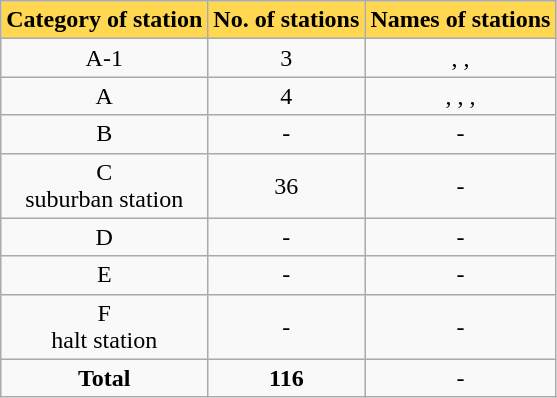<table class="wikitable sortable">
<tr>
<th style="background:#ffd750;">Category of station</th>
<th style="background:#ffd750;">No. of stations</th>
<th style="background:#ffd750;">Names of stations</th>
</tr>
<tr>
<td style="text-align:center;">A-1</td>
<td style="text-align:center;">3</td>
<td style="text-align:center;">, , </td>
</tr>
<tr>
<td style="text-align:center;">A</td>
<td style="text-align:center;">4</td>
<td style="text-align:center;">, , , </td>
</tr>
<tr>
<td style="text-align:center;">B</td>
<td style="text-align:center;">-</td>
<td style="text-align:center;">-</td>
</tr>
<tr>
<td style="text-align:center;">C<br>suburban station</td>
<td style="text-align:center;">36</td>
<td style="text-align:center;">-</td>
</tr>
<tr>
<td style="text-align:center;">D</td>
<td style="text-align:center;">-</td>
<td style="text-align:center;">-</td>
</tr>
<tr>
<td style="text-align:center;">E</td>
<td style="text-align:center;">-</td>
<td style="text-align:center;">-</td>
</tr>
<tr>
<td style="text-align:center;">F<br>halt station</td>
<td style="text-align:center;">-</td>
<td style="text-align:center;">-</td>
</tr>
<tr>
<td style="text-align:center;"><strong>Total</strong></td>
<td style="text-align:center;"><strong>116</strong></td>
<td style="text-align:center;">-</td>
</tr>
</table>
